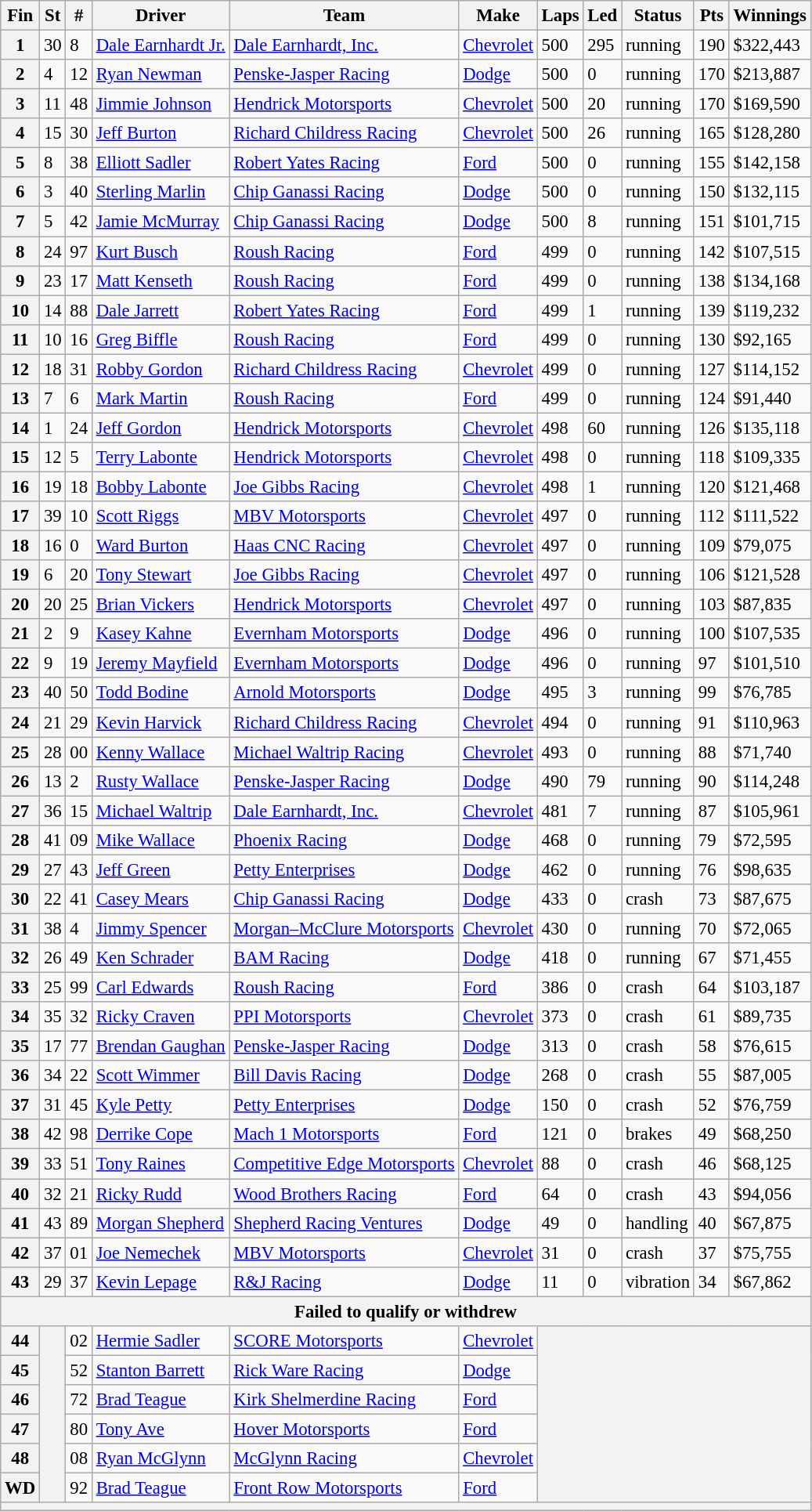<table class="wikitable" style="font-size:95%">
<tr>
<th>Fin</th>
<th>St</th>
<th>#</th>
<th>Driver</th>
<th>Team</th>
<th>Make</th>
<th>Laps</th>
<th>Led</th>
<th>Status</th>
<th>Pts</th>
<th>Winnings</th>
</tr>
<tr>
<th>1</th>
<td>30</td>
<td>8</td>
<td><a href='#'>Dale Earnhardt Jr.</a></td>
<td><a href='#'>Dale Earnhardt, Inc.</a></td>
<td><a href='#'>Chevrolet</a></td>
<td>500</td>
<td>295</td>
<td>running</td>
<td>190</td>
<td>$322,443</td>
</tr>
<tr>
<th>2</th>
<td>4</td>
<td>12</td>
<td><a href='#'>Ryan Newman</a></td>
<td><a href='#'>Penske-Jasper Racing</a></td>
<td><a href='#'>Dodge</a></td>
<td>500</td>
<td>0</td>
<td>running</td>
<td>170</td>
<td>$213,887</td>
</tr>
<tr>
<th>3</th>
<td>11</td>
<td>48</td>
<td><a href='#'>Jimmie Johnson</a></td>
<td><a href='#'>Hendrick Motorsports</a></td>
<td><a href='#'>Chevrolet</a></td>
<td>500</td>
<td>20</td>
<td>running</td>
<td>170</td>
<td>$169,590</td>
</tr>
<tr>
<th>4</th>
<td>15</td>
<td>30</td>
<td><a href='#'>Jeff Burton</a></td>
<td><a href='#'>Richard Childress Racing</a></td>
<td><a href='#'>Chevrolet</a></td>
<td>500</td>
<td>26</td>
<td>running</td>
<td>165</td>
<td>$128,280</td>
</tr>
<tr>
<th>5</th>
<td>8</td>
<td>38</td>
<td><a href='#'>Elliott Sadler</a></td>
<td><a href='#'>Robert Yates Racing</a></td>
<td><a href='#'>Ford</a></td>
<td>500</td>
<td>0</td>
<td>running</td>
<td>155</td>
<td>$142,158</td>
</tr>
<tr>
<th>6</th>
<td>3</td>
<td>40</td>
<td><a href='#'>Sterling Marlin</a></td>
<td><a href='#'>Chip Ganassi Racing</a></td>
<td><a href='#'>Dodge</a></td>
<td>500</td>
<td>0</td>
<td>running</td>
<td>150</td>
<td>$132,115</td>
</tr>
<tr>
<th>7</th>
<td>5</td>
<td>42</td>
<td><a href='#'>Jamie McMurray</a></td>
<td><a href='#'>Chip Ganassi Racing</a></td>
<td><a href='#'>Dodge</a></td>
<td>500</td>
<td>8</td>
<td>running</td>
<td>151</td>
<td>$101,715</td>
</tr>
<tr>
<th>8</th>
<td>24</td>
<td>97</td>
<td><a href='#'>Kurt Busch</a></td>
<td><a href='#'>Roush Racing</a></td>
<td><a href='#'>Ford</a></td>
<td>499</td>
<td>0</td>
<td>running</td>
<td>142</td>
<td>$107,515</td>
</tr>
<tr>
<th>9</th>
<td>23</td>
<td>17</td>
<td><a href='#'>Matt Kenseth</a></td>
<td><a href='#'>Roush Racing</a></td>
<td><a href='#'>Ford</a></td>
<td>499</td>
<td>0</td>
<td>running</td>
<td>138</td>
<td>$134,168</td>
</tr>
<tr>
<th>10</th>
<td>14</td>
<td>88</td>
<td><a href='#'>Dale Jarrett</a></td>
<td><a href='#'>Robert Yates Racing</a></td>
<td><a href='#'>Ford</a></td>
<td>499</td>
<td>1</td>
<td>running</td>
<td>139</td>
<td>$119,232</td>
</tr>
<tr>
<th>11</th>
<td>10</td>
<td>16</td>
<td><a href='#'>Greg Biffle</a></td>
<td><a href='#'>Roush Racing</a></td>
<td><a href='#'>Ford</a></td>
<td>499</td>
<td>0</td>
<td>running</td>
<td>130</td>
<td>$92,165</td>
</tr>
<tr>
<th>12</th>
<td>18</td>
<td>31</td>
<td><a href='#'>Robby Gordon</a></td>
<td><a href='#'>Richard Childress Racing</a></td>
<td><a href='#'>Chevrolet</a></td>
<td>499</td>
<td>0</td>
<td>running</td>
<td>127</td>
<td>$114,152</td>
</tr>
<tr>
<th>13</th>
<td>7</td>
<td>6</td>
<td><a href='#'>Mark Martin</a></td>
<td><a href='#'>Roush Racing</a></td>
<td><a href='#'>Ford</a></td>
<td>499</td>
<td>0</td>
<td>running</td>
<td>124</td>
<td>$91,440</td>
</tr>
<tr>
<th>14</th>
<td>1</td>
<td>24</td>
<td><a href='#'>Jeff Gordon</a></td>
<td><a href='#'>Hendrick Motorsports</a></td>
<td><a href='#'>Chevrolet</a></td>
<td>498</td>
<td>60</td>
<td>running</td>
<td>126</td>
<td>$135,118</td>
</tr>
<tr>
<th>15</th>
<td>12</td>
<td>5</td>
<td><a href='#'>Terry Labonte</a></td>
<td><a href='#'>Hendrick Motorsports</a></td>
<td><a href='#'>Chevrolet</a></td>
<td>498</td>
<td>0</td>
<td>running</td>
<td>118</td>
<td>$109,335</td>
</tr>
<tr>
<th>16</th>
<td>19</td>
<td>18</td>
<td><a href='#'>Bobby Labonte</a></td>
<td><a href='#'>Joe Gibbs Racing</a></td>
<td><a href='#'>Chevrolet</a></td>
<td>498</td>
<td>1</td>
<td>running</td>
<td>120</td>
<td>$121,468</td>
</tr>
<tr>
<th>17</th>
<td>39</td>
<td>10</td>
<td><a href='#'>Scott Riggs</a></td>
<td><a href='#'>MBV Motorsports</a></td>
<td><a href='#'>Chevrolet</a></td>
<td>497</td>
<td>0</td>
<td>running</td>
<td>112</td>
<td>$111,522</td>
</tr>
<tr>
<th>18</th>
<td>16</td>
<td>0</td>
<td><a href='#'>Ward Burton</a></td>
<td><a href='#'>Haas CNC Racing</a></td>
<td><a href='#'>Chevrolet</a></td>
<td>497</td>
<td>0</td>
<td>running</td>
<td>109</td>
<td>$79,075</td>
</tr>
<tr>
<th>19</th>
<td>6</td>
<td>20</td>
<td><a href='#'>Tony Stewart</a></td>
<td><a href='#'>Joe Gibbs Racing</a></td>
<td><a href='#'>Chevrolet</a></td>
<td>497</td>
<td>0</td>
<td>running</td>
<td>106</td>
<td>$121,528</td>
</tr>
<tr>
<th>20</th>
<td>20</td>
<td>25</td>
<td><a href='#'>Brian Vickers</a></td>
<td><a href='#'>Hendrick Motorsports</a></td>
<td><a href='#'>Chevrolet</a></td>
<td>497</td>
<td>0</td>
<td>running</td>
<td>103</td>
<td>$87,835</td>
</tr>
<tr>
<th>21</th>
<td>2</td>
<td>9</td>
<td><a href='#'>Kasey Kahne</a></td>
<td><a href='#'>Evernham Motorsports</a></td>
<td><a href='#'>Dodge</a></td>
<td>496</td>
<td>0</td>
<td>running</td>
<td>100</td>
<td>$107,535</td>
</tr>
<tr>
<th>22</th>
<td>9</td>
<td>19</td>
<td><a href='#'>Jeremy Mayfield</a></td>
<td><a href='#'>Evernham Motorsports</a></td>
<td><a href='#'>Dodge</a></td>
<td>496</td>
<td>0</td>
<td>running</td>
<td>97</td>
<td>$101,510</td>
</tr>
<tr>
<th>23</th>
<td>40</td>
<td>50</td>
<td><a href='#'>Todd Bodine</a></td>
<td><a href='#'>Arnold Motorsports</a></td>
<td><a href='#'>Dodge</a></td>
<td>495</td>
<td>3</td>
<td>running</td>
<td>99</td>
<td>$76,785</td>
</tr>
<tr>
<th>24</th>
<td>21</td>
<td>29</td>
<td><a href='#'>Kevin Harvick</a></td>
<td><a href='#'>Richard Childress Racing</a></td>
<td><a href='#'>Chevrolet</a></td>
<td>494</td>
<td>0</td>
<td>running</td>
<td>91</td>
<td>$110,963</td>
</tr>
<tr>
<th>25</th>
<td>28</td>
<td>00</td>
<td><a href='#'>Kenny Wallace</a></td>
<td><a href='#'>Michael Waltrip Racing</a></td>
<td><a href='#'>Chevrolet</a></td>
<td>493</td>
<td>0</td>
<td>running</td>
<td>88</td>
<td>$71,740</td>
</tr>
<tr>
<th>26</th>
<td>13</td>
<td>2</td>
<td><a href='#'>Rusty Wallace</a></td>
<td><a href='#'>Penske-Jasper Racing</a></td>
<td><a href='#'>Dodge</a></td>
<td>490</td>
<td>79</td>
<td>running</td>
<td>90</td>
<td>$114,248</td>
</tr>
<tr>
<th>27</th>
<td>36</td>
<td>15</td>
<td><a href='#'>Michael Waltrip</a></td>
<td><a href='#'>Dale Earnhardt, Inc.</a></td>
<td><a href='#'>Chevrolet</a></td>
<td>481</td>
<td>7</td>
<td>running</td>
<td>87</td>
<td>$105,961</td>
</tr>
<tr>
<th>28</th>
<td>41</td>
<td>09</td>
<td><a href='#'>Mike Wallace</a></td>
<td><a href='#'>Phoenix Racing</a></td>
<td><a href='#'>Dodge</a></td>
<td>468</td>
<td>0</td>
<td>running</td>
<td>79</td>
<td>$72,595</td>
</tr>
<tr>
<th>29</th>
<td>27</td>
<td>43</td>
<td><a href='#'>Jeff Green</a></td>
<td><a href='#'>Petty Enterprises</a></td>
<td><a href='#'>Dodge</a></td>
<td>462</td>
<td>0</td>
<td>running</td>
<td>76</td>
<td>$98,635</td>
</tr>
<tr>
<th>30</th>
<td>22</td>
<td>41</td>
<td><a href='#'>Casey Mears</a></td>
<td><a href='#'>Chip Ganassi Racing</a></td>
<td><a href='#'>Dodge</a></td>
<td>433</td>
<td>0</td>
<td>crash</td>
<td>73</td>
<td>$87,675</td>
</tr>
<tr>
<th>31</th>
<td>38</td>
<td>4</td>
<td><a href='#'>Jimmy Spencer</a></td>
<td><a href='#'>Morgan–McClure Motorsports</a></td>
<td><a href='#'>Chevrolet</a></td>
<td>430</td>
<td>0</td>
<td>running</td>
<td>70</td>
<td>$72,065</td>
</tr>
<tr>
<th>32</th>
<td>26</td>
<td>49</td>
<td><a href='#'>Ken Schrader</a></td>
<td><a href='#'>BAM Racing</a></td>
<td><a href='#'>Dodge</a></td>
<td>418</td>
<td>0</td>
<td>running</td>
<td>67</td>
<td>$71,455</td>
</tr>
<tr>
<th>33</th>
<td>25</td>
<td>99</td>
<td><a href='#'>Carl Edwards</a></td>
<td><a href='#'>Roush Racing</a></td>
<td><a href='#'>Ford</a></td>
<td>386</td>
<td>0</td>
<td>crash</td>
<td>64</td>
<td>$103,187</td>
</tr>
<tr>
<th>34</th>
<td>35</td>
<td>32</td>
<td><a href='#'>Ricky Craven</a></td>
<td><a href='#'>PPI Motorsports</a></td>
<td><a href='#'>Chevrolet</a></td>
<td>373</td>
<td>0</td>
<td>crash</td>
<td>61</td>
<td>$89,735</td>
</tr>
<tr>
<th>35</th>
<td>17</td>
<td>77</td>
<td><a href='#'>Brendan Gaughan</a></td>
<td><a href='#'>Penske-Jasper Racing</a></td>
<td><a href='#'>Dodge</a></td>
<td>313</td>
<td>0</td>
<td>crash</td>
<td>58</td>
<td>$76,615</td>
</tr>
<tr>
<th>36</th>
<td>34</td>
<td>22</td>
<td><a href='#'>Scott Wimmer</a></td>
<td><a href='#'>Bill Davis Racing</a></td>
<td><a href='#'>Dodge</a></td>
<td>268</td>
<td>0</td>
<td>crash</td>
<td>55</td>
<td>$87,005</td>
</tr>
<tr>
<th>37</th>
<td>31</td>
<td>45</td>
<td><a href='#'>Kyle Petty</a></td>
<td><a href='#'>Petty Enterprises</a></td>
<td><a href='#'>Dodge</a></td>
<td>150</td>
<td>0</td>
<td>crash</td>
<td>52</td>
<td>$76,759</td>
</tr>
<tr>
<th>38</th>
<td>42</td>
<td>98</td>
<td><a href='#'>Derrike Cope</a></td>
<td><a href='#'>Mach 1 Motorsports</a></td>
<td><a href='#'>Ford</a></td>
<td>121</td>
<td>0</td>
<td>brakes</td>
<td>49</td>
<td>$68,250</td>
</tr>
<tr>
<th>39</th>
<td>33</td>
<td>51</td>
<td><a href='#'>Tony Raines</a></td>
<td><a href='#'>Competitive Edge Motorsports</a></td>
<td><a href='#'>Chevrolet</a></td>
<td>88</td>
<td>0</td>
<td>crash</td>
<td>46</td>
<td>$68,125</td>
</tr>
<tr>
<th>40</th>
<td>32</td>
<td>21</td>
<td><a href='#'>Ricky Rudd</a></td>
<td><a href='#'>Wood Brothers Racing</a></td>
<td><a href='#'>Ford</a></td>
<td>64</td>
<td>0</td>
<td>crash</td>
<td>43</td>
<td>$94,056</td>
</tr>
<tr>
<th>41</th>
<td>43</td>
<td>89</td>
<td><a href='#'>Morgan Shepherd</a></td>
<td><a href='#'>Shepherd Racing Ventures</a></td>
<td><a href='#'>Dodge</a></td>
<td>49</td>
<td>0</td>
<td>handling</td>
<td>40</td>
<td>$67,875</td>
</tr>
<tr>
<th>42</th>
<td>37</td>
<td>01</td>
<td><a href='#'>Joe Nemechek</a></td>
<td><a href='#'>MBV Motorsports</a></td>
<td><a href='#'>Chevrolet</a></td>
<td>31</td>
<td>0</td>
<td>crash</td>
<td>37</td>
<td>$75,755</td>
</tr>
<tr>
<th>43</th>
<td>29</td>
<td>37</td>
<td><a href='#'>Kevin Lepage</a></td>
<td><a href='#'>R&J Racing</a></td>
<td><a href='#'>Dodge</a></td>
<td>11</td>
<td>0</td>
<td>vibration</td>
<td>34</td>
<td>$67,862</td>
</tr>
<tr>
<th colspan="11">Failed to qualify or withdrew</th>
</tr>
<tr>
<th>44</th>
<th rowspan="6"></th>
<td>02</td>
<td><a href='#'>Hermie Sadler</a></td>
<td><a href='#'>SCORE Motorsports</a></td>
<td><a href='#'>Chevrolet</a></td>
<th colspan="5" rowspan="6"></th>
</tr>
<tr>
<th>45</th>
<td>52</td>
<td><a href='#'>Stanton Barrett</a></td>
<td><a href='#'>Rick Ware Racing</a></td>
<td><a href='#'>Dodge</a></td>
</tr>
<tr>
<th>46</th>
<td>72</td>
<td><a href='#'>Brad Teague</a></td>
<td><a href='#'>Kirk Shelmerdine Racing</a></td>
<td><a href='#'>Ford</a></td>
</tr>
<tr>
<th>47</th>
<td>80</td>
<td><a href='#'>Tony Ave</a></td>
<td><a href='#'>Hover Motorsports</a></td>
<td><a href='#'>Ford</a></td>
</tr>
<tr>
<th>48</th>
<td>08</td>
<td><a href='#'>Ryan McGlynn</a></td>
<td><a href='#'>McGlynn Racing</a></td>
<td><a href='#'>Chevrolet</a></td>
</tr>
<tr>
<th>WD</th>
<td>92</td>
<td><a href='#'>Brad Teague</a></td>
<td><a href='#'>Front Row Motorsports</a></td>
<td><a href='#'>Ford</a></td>
</tr>
<tr>
<th colspan="11"></th>
</tr>
</table>
